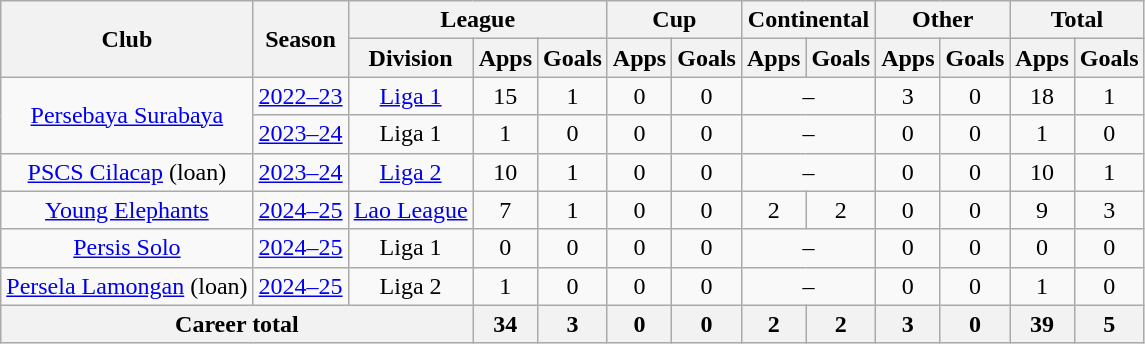<table class="wikitable" style="text-align: center">
<tr>
<th rowspan="2">Club</th>
<th rowspan="2">Season</th>
<th colspan="3">League</th>
<th colspan="2">Cup</th>
<th colspan="2">Continental</th>
<th colspan="2">Other</th>
<th colspan="2">Total</th>
</tr>
<tr>
<th>Division</th>
<th>Apps</th>
<th>Goals</th>
<th>Apps</th>
<th>Goals</th>
<th>Apps</th>
<th>Goals</th>
<th>Apps</th>
<th>Goals</th>
<th>Apps</th>
<th>Goals</th>
</tr>
<tr>
<td rowspan="2"><a href='#'>Persebaya Surabaya</a></td>
<td><a href='#'>2022–23</a></td>
<td rowspan="1" valign="center"><a href='#'>Liga 1</a></td>
<td>15</td>
<td>1</td>
<td>0</td>
<td>0</td>
<td colspan="2">–</td>
<td>3</td>
<td>0</td>
<td>18</td>
<td>1</td>
</tr>
<tr>
<td><a href='#'>2023–24</a></td>
<td rowspan="1" valign="center">Liga 1</td>
<td>1</td>
<td>0</td>
<td>0</td>
<td>0</td>
<td colspan="2">–</td>
<td>0</td>
<td>0</td>
<td>1</td>
<td>0</td>
</tr>
<tr>
<td rowspan="1"><a href='#'>PSCS Cilacap</a> (loan)</td>
<td><a href='#'>2023–24</a></td>
<td rowspan="1" valign="center"><a href='#'>Liga 2</a></td>
<td>10</td>
<td>1</td>
<td>0</td>
<td>0</td>
<td colspan="2">–</td>
<td>0</td>
<td>0</td>
<td>10</td>
<td>1</td>
</tr>
<tr>
<td rowspan="1"><a href='#'>Young Elephants</a></td>
<td><a href='#'>2024–25</a></td>
<td rowspan="1" valign="center"><a href='#'>Lao League</a></td>
<td>7</td>
<td>1</td>
<td>0</td>
<td>0</td>
<td>2</td>
<td>2</td>
<td>0</td>
<td>0</td>
<td>9</td>
<td>3</td>
</tr>
<tr>
<td rowspan="1"><a href='#'>Persis Solo</a></td>
<td><a href='#'>2024–25</a></td>
<td rowspan="1" valign="center">Liga 1</td>
<td>0</td>
<td>0</td>
<td>0</td>
<td>0</td>
<td colspan="2">–</td>
<td>0</td>
<td>0</td>
<td>0</td>
<td>0</td>
</tr>
<tr>
<td rowspan="1"><a href='#'>Persela Lamongan</a> (loan)</td>
<td><a href='#'>2024–25</a></td>
<td rowspan="1" valign="center">Liga 2</td>
<td>1</td>
<td>0</td>
<td>0</td>
<td>0</td>
<td colspan="2">–</td>
<td>0</td>
<td>0</td>
<td>1</td>
<td>0</td>
</tr>
<tr>
<th colspan=3>Career total</th>
<th>34</th>
<th>3</th>
<th>0</th>
<th>0</th>
<th>2</th>
<th>2</th>
<th>3</th>
<th>0</th>
<th>39</th>
<th>5</th>
</tr>
</table>
